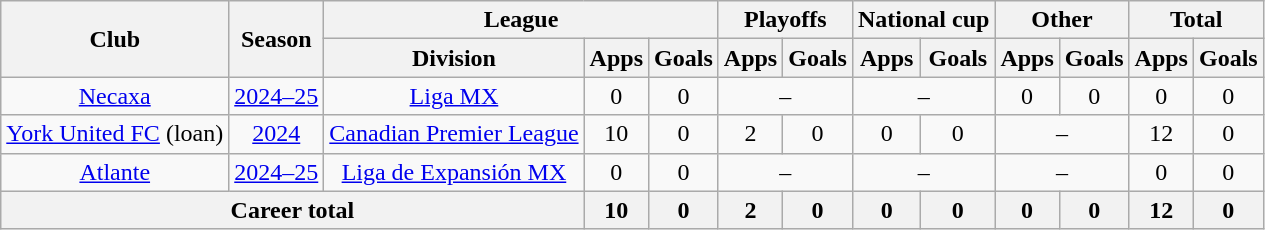<table class="wikitable" style="text-align: center">
<tr>
<th rowspan="2">Club</th>
<th rowspan="2">Season</th>
<th colspan="3">League</th>
<th colspan="2">Playoffs</th>
<th colspan="2">National cup</th>
<th colspan="2">Other</th>
<th colspan="2">Total</th>
</tr>
<tr>
<th>Division</th>
<th>Apps</th>
<th>Goals</th>
<th>Apps</th>
<th>Goals</th>
<th>Apps</th>
<th>Goals</th>
<th>Apps</th>
<th>Goals</th>
<th>Apps</th>
<th>Goals</th>
</tr>
<tr>
<td><a href='#'>Necaxa</a></td>
<td><a href='#'>2024–25</a></td>
<td><a href='#'>Liga MX</a></td>
<td>0</td>
<td>0</td>
<td colspan="2">–</td>
<td colspan="2">–</td>
<td>0</td>
<td>0</td>
<td>0</td>
<td>0</td>
</tr>
<tr>
<td><a href='#'>York United FC</a> (loan)</td>
<td><a href='#'>2024</a></td>
<td><a href='#'>Canadian Premier League</a></td>
<td>10</td>
<td>0</td>
<td>2</td>
<td>0</td>
<td>0</td>
<td>0</td>
<td colspan="2">–</td>
<td>12</td>
<td>0</td>
</tr>
<tr>
<td><a href='#'>Atlante</a></td>
<td><a href='#'>2024–25</a></td>
<td><a href='#'>Liga de Expansión MX</a></td>
<td>0</td>
<td>0</td>
<td colspan="2">–</td>
<td colspan="2">–</td>
<td colspan="2">–</td>
<td>0</td>
<td>0</td>
</tr>
<tr>
<th colspan=3>Career total</th>
<th>10</th>
<th>0</th>
<th>2</th>
<th>0</th>
<th>0</th>
<th>0</th>
<th>0</th>
<th>0</th>
<th>12</th>
<th>0</th>
</tr>
</table>
